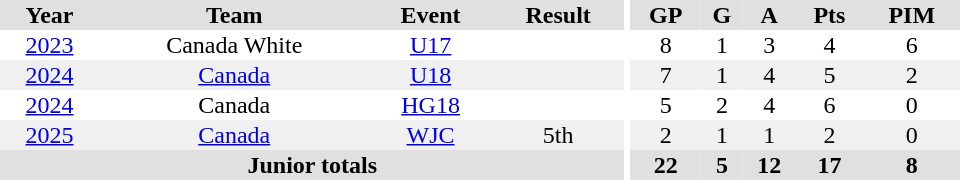<table border="0" cellpadding="1" cellspacing="0" ID="Table3" style="text-align:center; width:40em;">
<tr bgcolor="#e0e0e0">
<th>Year</th>
<th>Team</th>
<th>Event</th>
<th>Result</th>
<th rowspan="101" bgcolor="#ffffff"></th>
<th>GP</th>
<th>G</th>
<th>A</th>
<th>Pts</th>
<th>PIM</th>
</tr>
<tr>
<td><a href='#'>2023</a></td>
<td>Canada White</td>
<td><a href='#'>U17</a></td>
<td></td>
<td>8</td>
<td>1</td>
<td>3</td>
<td>4</td>
<td>6</td>
</tr>
<tr bgcolor="#f0f0f0">
<td><a href='#'>2024</a></td>
<td><a href='#'>Canada</a></td>
<td><a href='#'>U18</a></td>
<td></td>
<td>7</td>
<td>1</td>
<td>4</td>
<td>5</td>
<td>2</td>
</tr>
<tr>
<td><a href='#'>2024</a></td>
<td>Canada</td>
<td><a href='#'>HG18</a></td>
<td></td>
<td>5</td>
<td>2</td>
<td>4</td>
<td>6</td>
<td>0</td>
</tr>
<tr bgcolor="#f0f0f0">
<td><a href='#'>2025</a></td>
<td><a href='#'>Canada</a></td>
<td><a href='#'>WJC</a></td>
<td>5th</td>
<td>2</td>
<td>1</td>
<td>1</td>
<td>2</td>
<td>0</td>
</tr>
<tr bgcolor="#e0e0e0">
<th colspan="4">Junior totals</th>
<th>22</th>
<th>5</th>
<th>12</th>
<th>17</th>
<th>8</th>
</tr>
</table>
